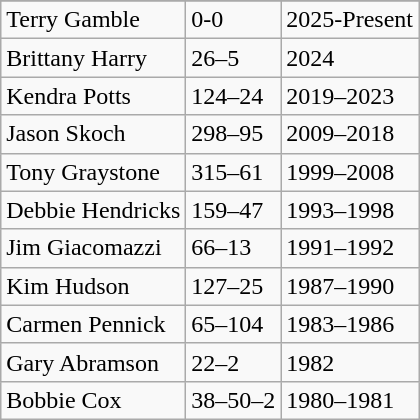<table class="wikitable">
<tr>
</tr>
<tr>
<td>Terry Gamble</td>
<td>0-0</td>
<td>2025-Present</td>
</tr>
<tr>
<td>Brittany Harry</td>
<td>26–5</td>
<td>2024</td>
</tr>
<tr>
<td>Kendra Potts</td>
<td>124–24</td>
<td>2019–2023</td>
</tr>
<tr>
<td>Jason Skoch</td>
<td>298–95</td>
<td>2009–2018</td>
</tr>
<tr>
<td>Tony Graystone</td>
<td>315–61</td>
<td>1999–2008</td>
</tr>
<tr>
<td>Debbie Hendricks</td>
<td>159–47</td>
<td>1993–1998</td>
</tr>
<tr>
<td>Jim Giacomazzi</td>
<td>66–13</td>
<td>1991–1992</td>
</tr>
<tr>
<td>Kim Hudson</td>
<td>127–25</td>
<td>1987–1990</td>
</tr>
<tr>
<td>Carmen Pennick</td>
<td>65–104</td>
<td>1983–1986</td>
</tr>
<tr>
<td>Gary Abramson</td>
<td>22–2</td>
<td>1982</td>
</tr>
<tr>
<td>Bobbie Cox</td>
<td>38–50–2</td>
<td>1980–1981</td>
</tr>
</table>
